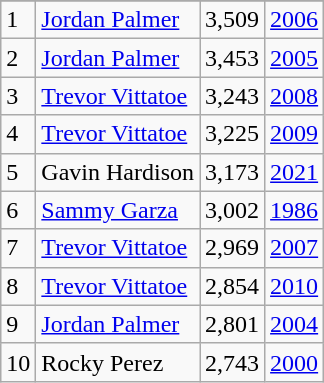<table class="wikitable">
<tr>
</tr>
<tr>
<td>1</td>
<td><a href='#'>Jordan Palmer</a></td>
<td><abbr>3,509</abbr></td>
<td><a href='#'>2006</a></td>
</tr>
<tr>
<td>2</td>
<td><a href='#'>Jordan Palmer</a></td>
<td><abbr>3,453</abbr></td>
<td><a href='#'>2005</a></td>
</tr>
<tr>
<td>3</td>
<td><a href='#'>Trevor Vittatoe</a></td>
<td><abbr>3,243</abbr></td>
<td><a href='#'>2008</a></td>
</tr>
<tr>
<td>4</td>
<td><a href='#'>Trevor Vittatoe</a></td>
<td><abbr>3,225</abbr></td>
<td><a href='#'>2009</a></td>
</tr>
<tr>
<td>5</td>
<td>Gavin Hardison</td>
<td><abbr>3,173</abbr></td>
<td><a href='#'>2021</a></td>
</tr>
<tr>
<td>6</td>
<td><a href='#'>Sammy Garza</a></td>
<td><abbr>3,002</abbr></td>
<td><a href='#'>1986</a></td>
</tr>
<tr>
<td>7</td>
<td><a href='#'>Trevor Vittatoe</a></td>
<td><abbr>2,969</abbr></td>
<td><a href='#'>2007</a></td>
</tr>
<tr>
<td>8</td>
<td><a href='#'>Trevor Vittatoe</a></td>
<td><abbr>2,854</abbr></td>
<td><a href='#'>2010</a></td>
</tr>
<tr>
<td>9</td>
<td><a href='#'>Jordan Palmer</a></td>
<td><abbr>2,801</abbr></td>
<td><a href='#'>2004</a></td>
</tr>
<tr>
<td>10</td>
<td>Rocky Perez</td>
<td><abbr>2,743</abbr></td>
<td><a href='#'>2000</a></td>
</tr>
</table>
